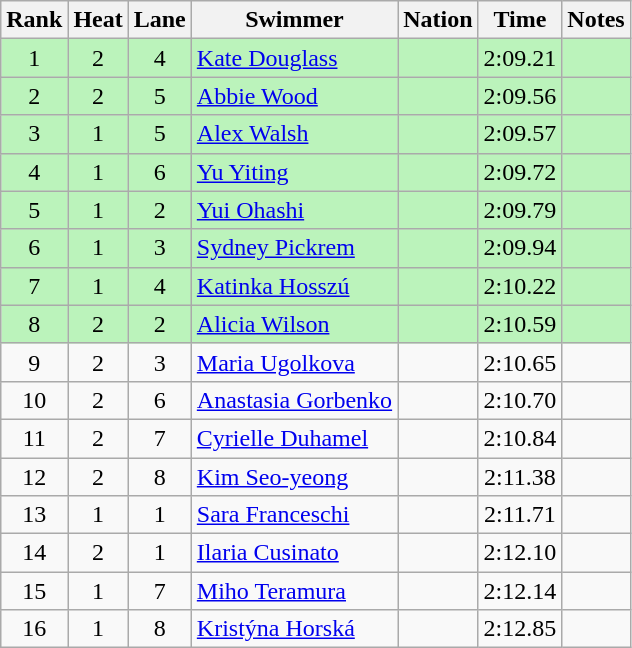<table class="wikitable sortable" style="text-align:center">
<tr>
<th>Rank</th>
<th>Heat</th>
<th>Lane</th>
<th>Swimmer</th>
<th>Nation</th>
<th>Time</th>
<th>Notes</th>
</tr>
<tr bgcolor=bbf3bb>
<td>1</td>
<td>2</td>
<td>4</td>
<td align=left><a href='#'>Kate Douglass</a></td>
<td align=left></td>
<td>2:09.21</td>
<td></td>
</tr>
<tr bgcolor=bbf3bb>
<td>2</td>
<td>2</td>
<td>5</td>
<td align=left><a href='#'>Abbie Wood</a></td>
<td align=left></td>
<td>2:09.56</td>
<td></td>
</tr>
<tr bgcolor=bbf3bb>
<td>3</td>
<td>1</td>
<td>5</td>
<td align=left><a href='#'>Alex Walsh</a></td>
<td align=left></td>
<td>2:09.57</td>
<td></td>
</tr>
<tr bgcolor=bbf3bb>
<td>4</td>
<td>1</td>
<td>6</td>
<td align=left><a href='#'>Yu Yiting</a></td>
<td align=left></td>
<td>2:09.72</td>
<td></td>
</tr>
<tr bgcolor=bbf3bb>
<td>5</td>
<td>1</td>
<td>2</td>
<td align=left><a href='#'>Yui Ohashi</a></td>
<td align=left></td>
<td>2:09.79</td>
<td></td>
</tr>
<tr bgcolor=bbf3bb>
<td>6</td>
<td>1</td>
<td>3</td>
<td align=left><a href='#'>Sydney Pickrem</a></td>
<td align=left></td>
<td>2:09.94</td>
<td></td>
</tr>
<tr bgcolor=bbf3bb>
<td>7</td>
<td>1</td>
<td>4</td>
<td align=left><a href='#'>Katinka Hosszú</a></td>
<td align=left></td>
<td>2:10.22</td>
<td></td>
</tr>
<tr bgcolor=bbf3bb>
<td>8</td>
<td>2</td>
<td>2</td>
<td align=left><a href='#'>Alicia Wilson</a></td>
<td align=left></td>
<td>2:10.59</td>
<td></td>
</tr>
<tr>
<td>9</td>
<td>2</td>
<td>3</td>
<td align=left><a href='#'>Maria Ugolkova</a></td>
<td align=left></td>
<td>2:10.65</td>
<td></td>
</tr>
<tr>
<td>10</td>
<td>2</td>
<td>6</td>
<td align=left><a href='#'>Anastasia Gorbenko</a></td>
<td align=left></td>
<td>2:10.70</td>
<td></td>
</tr>
<tr>
<td>11</td>
<td>2</td>
<td>7</td>
<td align=left><a href='#'>Cyrielle Duhamel</a></td>
<td align=left></td>
<td>2:10.84</td>
<td></td>
</tr>
<tr>
<td>12</td>
<td>2</td>
<td>8</td>
<td align=left><a href='#'>Kim Seo-yeong</a></td>
<td align=left></td>
<td>2:11.38</td>
<td></td>
</tr>
<tr>
<td>13</td>
<td>1</td>
<td>1</td>
<td align=left><a href='#'>Sara Franceschi</a></td>
<td align=left></td>
<td>2:11.71</td>
<td></td>
</tr>
<tr>
<td>14</td>
<td>2</td>
<td>1</td>
<td align=left><a href='#'>Ilaria Cusinato</a></td>
<td align=left></td>
<td>2:12.10</td>
<td></td>
</tr>
<tr>
<td>15</td>
<td>1</td>
<td>7</td>
<td align=left><a href='#'>Miho Teramura</a></td>
<td align=left></td>
<td>2:12.14</td>
<td></td>
</tr>
<tr>
<td>16</td>
<td>1</td>
<td>8</td>
<td align=left><a href='#'>Kristýna Horská</a></td>
<td align=left></td>
<td>2:12.85</td>
<td></td>
</tr>
</table>
